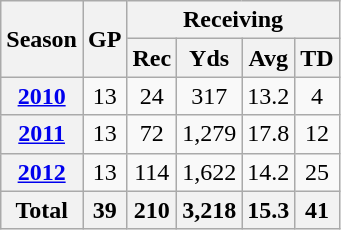<table class="wikitable" style="text-align: center;">
<tr>
<th rowspan="2">Season</th>
<th rowspan="2">GP</th>
<th colspan="4">Receiving</th>
</tr>
<tr>
<th>Rec</th>
<th>Yds</th>
<th>Avg</th>
<th>TD</th>
</tr>
<tr>
<th><a href='#'>2010</a></th>
<td>13</td>
<td>24</td>
<td>317</td>
<td>13.2</td>
<td>4</td>
</tr>
<tr>
<th><a href='#'>2011</a></th>
<td>13</td>
<td>72</td>
<td>1,279</td>
<td>17.8</td>
<td>12</td>
</tr>
<tr>
<th><a href='#'>2012</a></th>
<td>13</td>
<td>114</td>
<td>1,622</td>
<td>14.2</td>
<td>25</td>
</tr>
<tr>
<th>Total</th>
<th>39</th>
<th>210</th>
<th>3,218</th>
<th>15.3</th>
<th>41</th>
</tr>
</table>
